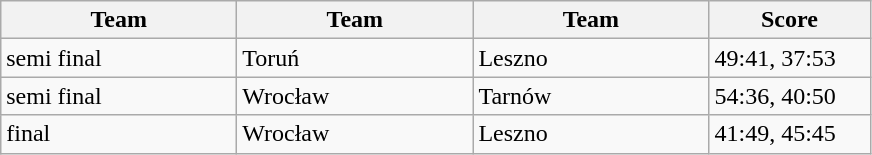<table class="wikitable" style="font-size: 100%">
<tr>
<th width=150>Team</th>
<th width=150>Team</th>
<th width=150>Team</th>
<th width=100>Score</th>
</tr>
<tr>
<td>semi final</td>
<td>Toruń</td>
<td>Leszno</td>
<td>49:41, 37:53</td>
</tr>
<tr>
<td>semi final</td>
<td>Wrocław</td>
<td>Tarnów</td>
<td>54:36, 40:50</td>
</tr>
<tr>
<td>final</td>
<td>Wrocław</td>
<td>Leszno</td>
<td>41:49, 45:45</td>
</tr>
</table>
